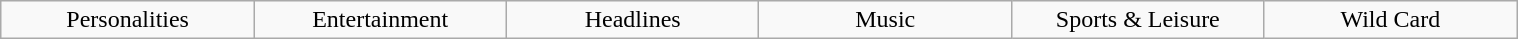<table class="wikitable" style="text-align: center; width: 80%; margin: 1em auto;">
<tr>
<td style="width:70pt;">Personalities</td>
<td style="width:70pt;">Entertainment</td>
<td style="width:70pt;">Headlines</td>
<td style="width:70pt;">Music</td>
<td style="width:70pt;">Sports & Leisure</td>
<td style="width:70pt;">Wild Card</td>
</tr>
</table>
